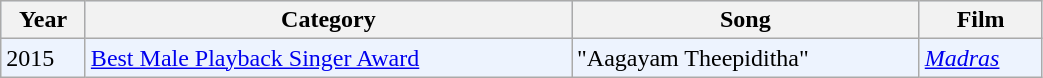<table class="wikitable" width="55%">
<tr bgcolor="#d1e4fd">
<th>Year</th>
<th>Category</th>
<th>Song</th>
<th>Film</th>
</tr>
<tr bgcolor=#edf3fe>
<td>2015</td>
<td><a href='#'>Best Male Playback Singer Award</a></td>
<td>"Aagayam Theepiditha"</td>
<td><em><a href='#'>Madras</a></em></td>
</tr>
</table>
